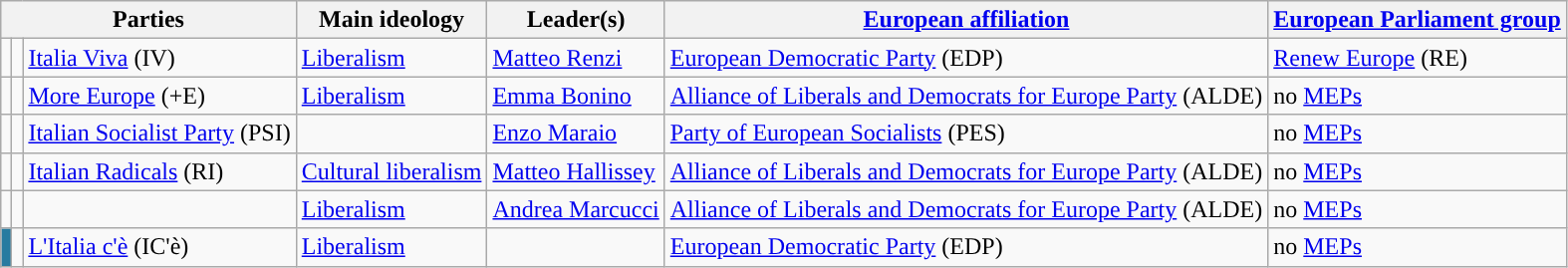<table class="wikitable sortable" style="font-size:100%">
<tr>
<th colspan="3">Parties</th>
<th>Main ideology</th>
<th>Leader(s)</th>
<th><a href='#'>European affiliation</a></th>
<th><a href='#'>European Parliament group</a></th>
</tr>
<tr>
<td></td>
<td></td>
<td><a href='#'>Italia Viva</a> (IV)</td>
<td><a href='#'>Liberalism</a></td>
<td><a href='#'>Matteo Renzi</a></td>
<td><a href='#'>European Democratic Party</a> (EDP)</td>
<td><a href='#'>Renew Europe</a> (RE)</td>
</tr>
<tr>
<td></td>
<td></td>
<td><a href='#'>More Europe</a> (+E)</td>
<td><a href='#'>Liberalism</a></td>
<td><a href='#'>Emma Bonino</a></td>
<td><a href='#'>Alliance of Liberals and Democrats for Europe Party</a> (ALDE)</td>
<td>no <a href='#'>MEPs</a></td>
</tr>
<tr>
<td></td>
<td></td>
<td><a href='#'>Italian Socialist Party</a> (PSI)</td>
<td></td>
<td><a href='#'>Enzo Maraio</a></td>
<td><a href='#'>Party of European Socialists</a> (PES)</td>
<td>no <a href='#'>MEPs</a></td>
</tr>
<tr>
<td></td>
<td></td>
<td><a href='#'>Italian Radicals</a> (RI)</td>
<td><a href='#'>Cultural liberalism</a></td>
<td><a href='#'>Matteo Hallissey</a></td>
<td><a href='#'>Alliance of Liberals and Democrats for Europe Party</a> (ALDE)</td>
<td>no <a href='#'>MEPs</a></td>
</tr>
<tr>
<td></td>
<td></td>
<td></td>
<td><a href='#'>Liberalism</a></td>
<td><a href='#'>Andrea Marcucci</a></td>
<td><a href='#'>Alliance of Liberals and Democrats for Europe Party</a> (ALDE)</td>
<td>no <a href='#'>MEPs</a></td>
</tr>
<tr>
<td bgcolor="#277BA0"></td>
<td></td>
<td><a href='#'>L'Italia c'è</a> (IC'è)</td>
<td><a href='#'>Liberalism</a></td>
<td></td>
<td><a href='#'>European Democratic Party</a> (EDP)</td>
<td>no <a href='#'>MEPs</a></td>
</tr>
</table>
